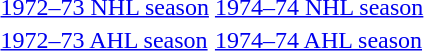<table>
<tr>
<td><a href='#'>1972–73 NHL season</a></td>
<td><a href='#'>1974–74 NHL season</a></td>
</tr>
<tr>
<td><a href='#'>1972–73 AHL season</a></td>
<td><a href='#'>1974–74 AHL season</a></td>
</tr>
<tr>
</tr>
</table>
